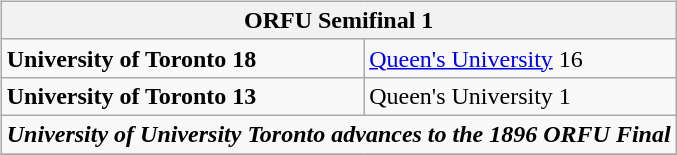<table cellspacing="10">
<tr>
<td valign="top"><br><table class="wikitable">
<tr>
<th bgcolor="#DDDDDD" colspan="4"><strong>ORFU  Semifinal 1</strong></th>
</tr>
<tr>
<td><strong>University of Toronto 18</strong></td>
<td><a href='#'>Queen's University</a> 16</td>
</tr>
<tr>
<td><strong>University of Toronto 13</strong></td>
<td>Queen's University 1</td>
</tr>
<tr>
<td align="center" colspan="4"><strong><em>University of University Toronto advances to the 1896 ORFU Final</em></strong></td>
</tr>
<tr>
</tr>
</table>
</td>
</tr>
</table>
